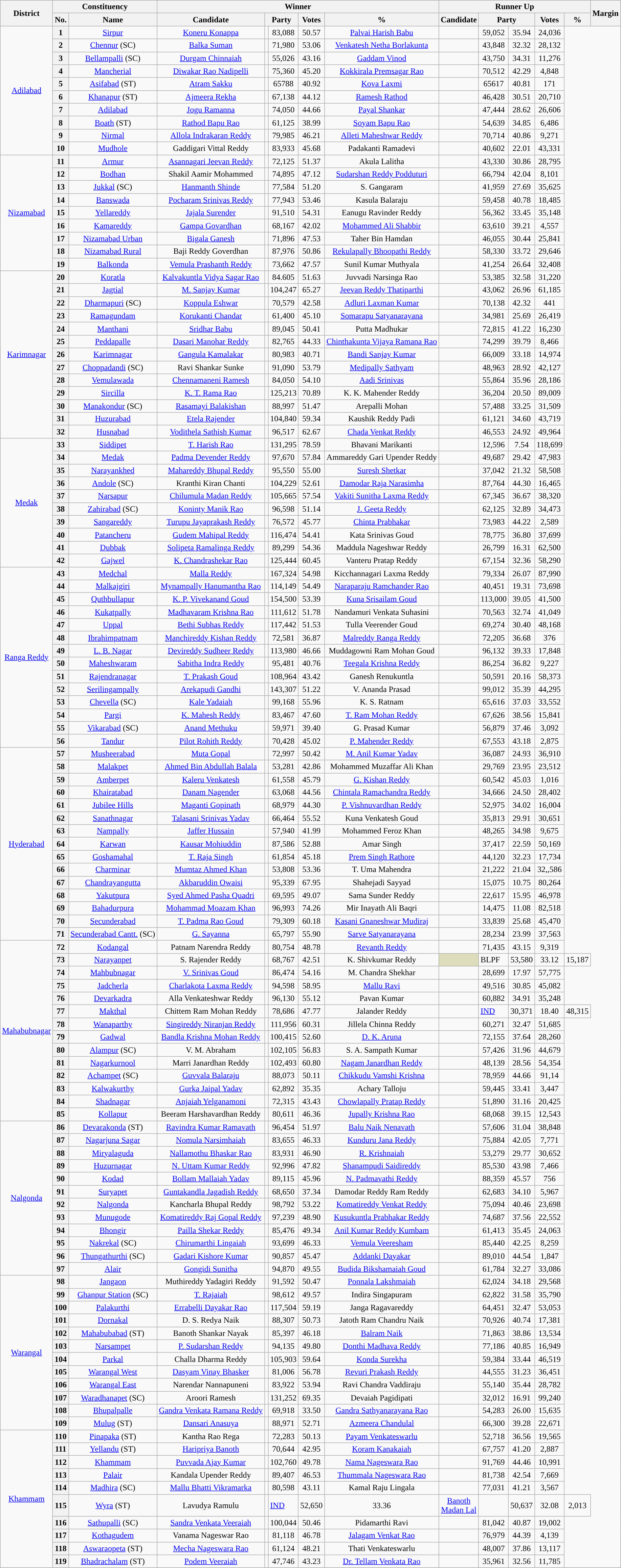<table class="wikitable sortable" style="text-align:center;">
<tr>
<th rowspan="2">District</th>
<th colspan="2">Constituency</th>
<th colspan="5">Winner</th>
<th colspan="5">Runner Up</th>
<th rowspan="2">Margin</th>
</tr>
<tr>
<th>No.</th>
<th>Name</th>
<th>Candidate</th>
<th colspan="2">Party</th>
<th>Votes</th>
<th>%</th>
<th>Candidate</th>
<th colspan="2">Party</th>
<th>Votes</th>
<th>%</th>
</tr>
<tr>
<td rowspan="10"><a href='#'>Adilabad</a></td>
<th>1</th>
<td><a href='#'>Sirpur</a></td>
<td><a href='#'>Koneru Konappa</a></td>
<td></td>
<td>83,088</td>
<td>50.57</td>
<td><a href='#'>Palvai Harish Babu</a></td>
<td></td>
<td>59,052</td>
<td>35.94</td>
<td style="background:">24,036</td>
</tr>
<tr>
<th>2</th>
<td><a href='#'>Chennur</a> (SC)</td>
<td><a href='#'>Balka Suman</a></td>
<td></td>
<td>71,980</td>
<td>53.06</td>
<td><a href='#'>Venkatesh Netha Borlakunta</a></td>
<td></td>
<td>43,848</td>
<td>32.32</td>
<td style="background:">28,132</td>
</tr>
<tr>
<th>3</th>
<td><a href='#'>Bellampalli</a> (SC)</td>
<td><a href='#'>Durgam Chinnaiah</a></td>
<td></td>
<td>55,026</td>
<td>43.16</td>
<td><a href='#'>Gaddam Vinod</a></td>
<td></td>
<td>43,750</td>
<td>34.31</td>
<td style="background:">11,276</td>
</tr>
<tr>
<th>4</th>
<td><a href='#'>Mancherial</a></td>
<td><a href='#'>Diwakar Rao Nadipelli</a></td>
<td></td>
<td>75,360</td>
<td>45.20</td>
<td><a href='#'>Kokkirala Premsagar Rao</a></td>
<td></td>
<td>70,512</td>
<td>42.29</td>
<td style="background:">4,848</td>
</tr>
<tr>
<th>5</th>
<td><a href='#'>Asifabad</a> (ST)</td>
<td><a href='#'>Atram Sakku</a></td>
<td></td>
<td>65788</td>
<td>40.92</td>
<td><a href='#'>Kova Laxmi</a></td>
<td></td>
<td>65617</td>
<td>40.81</td>
<td style="background:">171</td>
</tr>
<tr>
<th>6</th>
<td><a href='#'>Khanapur</a> (ST)</td>
<td><a href='#'>Ajmeera Rekha</a></td>
<td></td>
<td>67,138</td>
<td>44.12</td>
<td><a href='#'>Ramesh Rathod</a></td>
<td></td>
<td>46,428</td>
<td>30.51</td>
<td style="background:">20,710</td>
</tr>
<tr>
<th>7</th>
<td><a href='#'>Adilabad</a></td>
<td><a href='#'>Jogu Ramanna</a></td>
<td></td>
<td>74,050</td>
<td>44.66</td>
<td><a href='#'>Payal Shankar</a></td>
<td></td>
<td>47,444</td>
<td>28.62</td>
<td style="background:">26,606</td>
</tr>
<tr>
<th>8</th>
<td><a href='#'>Boath</a> (ST)</td>
<td><a href='#'>Rathod Bapu Rao</a></td>
<td></td>
<td>61,125</td>
<td>38.99</td>
<td><a href='#'>Soyam Bapu Rao</a></td>
<td></td>
<td>54,639</td>
<td>34.85</td>
<td style="background:">6,486</td>
</tr>
<tr>
<th>9</th>
<td><a href='#'>Nirmal</a></td>
<td><a href='#'>Allola Indrakaran Reddy</a></td>
<td></td>
<td>79,985</td>
<td>46.21</td>
<td><a href='#'>Alleti Maheshwar Reddy</a></td>
<td></td>
<td>70,714</td>
<td>40.86</td>
<td style="background:">9,271</td>
</tr>
<tr>
<th>10</th>
<td><a href='#'>Mudhole</a></td>
<td>Gaddigari Vittal Reddy</td>
<td></td>
<td>83,933</td>
<td>45.68</td>
<td>Padakanti Ramadevi</td>
<td></td>
<td>40,602</td>
<td>22.01</td>
<td style="background:">43,331</td>
</tr>
<tr>
<td rowspan="9"><a href='#'>Nizamabad</a></td>
<th>11</th>
<td><a href='#'>Armur</a></td>
<td><a href='#'>Asannagari Jeevan Reddy</a></td>
<td></td>
<td>72,125</td>
<td>51.37</td>
<td>Akula Lalitha</td>
<td></td>
<td>43,330</td>
<td>30.86</td>
<td style="background:">28,795</td>
</tr>
<tr>
<th>12</th>
<td><a href='#'>Bodhan</a></td>
<td>Shakil Aamir Mohammed</td>
<td></td>
<td>74,895</td>
<td>47.12</td>
<td><a href='#'>Sudarshan Reddy Podduturi</a></td>
<td></td>
<td>66,794</td>
<td>42.04</td>
<td style="background:">8,101</td>
</tr>
<tr>
<th>13</th>
<td><a href='#'>Jukkal</a> (SC)</td>
<td><a href='#'>Hanmanth Shinde</a></td>
<td></td>
<td>77,584</td>
<td>51.20</td>
<td>S. Gangaram</td>
<td></td>
<td>41,959</td>
<td>27.69</td>
<td style="background:">35,625</td>
</tr>
<tr>
<th>14</th>
<td><a href='#'>Banswada</a></td>
<td><a href='#'>Pocharam Srinivas Reddy</a></td>
<td></td>
<td>77,943</td>
<td>53.46</td>
<td>Kasula Balaraju</td>
<td></td>
<td>59,458</td>
<td>40.78</td>
<td style="background:">18,485</td>
</tr>
<tr>
<th>15</th>
<td><a href='#'>Yellareddy</a></td>
<td><a href='#'>Jajala Surender</a></td>
<td></td>
<td>91,510</td>
<td>54.31</td>
<td>Eanugu Ravinder Reddy</td>
<td></td>
<td>56,362</td>
<td>33.45</td>
<td style="background:">35,148</td>
</tr>
<tr>
<th>16</th>
<td><a href='#'>Kamareddy</a></td>
<td><a href='#'>Gampa Govardhan</a></td>
<td></td>
<td>68,167</td>
<td>42.02</td>
<td><a href='#'>Mohammed Ali Shabbir</a></td>
<td></td>
<td>63,610</td>
<td>39.21</td>
<td style="background:">4,557</td>
</tr>
<tr>
<th>17</th>
<td><a href='#'>Nizamabad Urban</a></td>
<td><a href='#'>Bigala Ganesh</a></td>
<td></td>
<td>71,896</td>
<td>47.53</td>
<td>Taher Bin Hamdan</td>
<td></td>
<td>46,055</td>
<td>30.44</td>
<td style="background:">25,841</td>
</tr>
<tr>
<th>18</th>
<td><a href='#'>Nizamabad Rural</a></td>
<td>Baji Reddy Goverdhan</td>
<td></td>
<td>87,976</td>
<td>50.86</td>
<td><a href='#'>Rekulapally Bhoopathi Reddy</a></td>
<td></td>
<td>58,330</td>
<td>33.72</td>
<td style="background:">29,646</td>
</tr>
<tr>
<th>19</th>
<td><a href='#'>Balkonda</a></td>
<td><a href='#'>Vemula Prashanth Reddy</a></td>
<td></td>
<td>73,662</td>
<td>47.57</td>
<td>Sunil Kumar Muthyala</td>
<td></td>
<td>41,254</td>
<td>26.64</td>
<td style="background:">32,408</td>
</tr>
<tr>
<td rowspan="13"><a href='#'>Karimnagar</a></td>
<th>20</th>
<td><a href='#'>Koratla</a></td>
<td><a href='#'>Kalvakuntla Vidya Sagar Rao</a></td>
<td></td>
<td>84.605</td>
<td>51.63</td>
<td>Juvvadi Narsinga Rao</td>
<td></td>
<td>53,385</td>
<td>32.58</td>
<td style="background:">31,220</td>
</tr>
<tr>
<th>21</th>
<td><a href='#'>Jagtial</a></td>
<td><a href='#'>M. Sanjay Kumar</a></td>
<td></td>
<td>104,247</td>
<td>65.27</td>
<td><a href='#'>Jeevan Reddy Thatiparthi</a></td>
<td></td>
<td>43,062</td>
<td>26.96</td>
<td style="background:">61,185</td>
</tr>
<tr>
<th>22</th>
<td><a href='#'>Dharmapuri</a> (SC)</td>
<td><a href='#'>Koppula Eshwar</a></td>
<td></td>
<td>70,579</td>
<td>42.58</td>
<td><a href='#'>Adluri Laxman Kumar</a></td>
<td></td>
<td>70,138</td>
<td>42.32</td>
<td style="background:">441</td>
</tr>
<tr>
<th>23</th>
<td><a href='#'>Ramagundam</a></td>
<td><a href='#'>Korukanti Chandar</a></td>
<td></td>
<td>61,400</td>
<td>45.10</td>
<td><a href='#'>Somarapu Satyanarayana</a></td>
<td></td>
<td>34,981</td>
<td>25.69</td>
<td style="background:">26,419</td>
</tr>
<tr>
<th>24</th>
<td><a href='#'>Manthani</a></td>
<td><a href='#'>Sridhar Babu</a></td>
<td></td>
<td>89,045</td>
<td>50.41</td>
<td>Putta Madhukar</td>
<td></td>
<td>72,815</td>
<td>41.22</td>
<td style="background:">16,230</td>
</tr>
<tr>
<th>25</th>
<td><a href='#'>Peddapalle</a></td>
<td><a href='#'>Dasari Manohar Reddy</a></td>
<td></td>
<td>82,765</td>
<td>44.33</td>
<td><a href='#'>Chinthakunta Vijaya Ramana Rao</a></td>
<td></td>
<td>74,299</td>
<td>39.79</td>
<td style="background:">8,466</td>
</tr>
<tr>
<th>26</th>
<td><a href='#'>Karimnagar</a></td>
<td><a href='#'>Gangula Kamalakar</a></td>
<td></td>
<td>80,983</td>
<td>40.71</td>
<td><a href='#'>Bandi Sanjay Kumar</a></td>
<td></td>
<td>66,009</td>
<td>33.18</td>
<td style="background:">14,974</td>
</tr>
<tr>
<th>27</th>
<td><a href='#'>Choppadandi</a> (SC)</td>
<td>Ravi Shankar Sunke</td>
<td></td>
<td>91,090</td>
<td>53.79</td>
<td><a href='#'>Medipally Sathyam</a></td>
<td></td>
<td>48,963</td>
<td>28.92</td>
<td style="background:">42,127</td>
</tr>
<tr>
<th>28</th>
<td><a href='#'>Vemulawada</a></td>
<td><a href='#'>Chennamaneni Ramesh</a></td>
<td></td>
<td>84,050</td>
<td>54.10</td>
<td><a href='#'>Aadi Srinivas</a></td>
<td></td>
<td>55,864</td>
<td>35.96</td>
<td style="background:">28,186</td>
</tr>
<tr>
<th>29</th>
<td><a href='#'>Sircilla</a></td>
<td><a href='#'>K. T. Rama Rao</a></td>
<td></td>
<td>125,213</td>
<td>70.89</td>
<td>K. K. Mahender Reddy</td>
<td></td>
<td>36,204</td>
<td>20.50</td>
<td style="background:">89,009</td>
</tr>
<tr>
<th>30</th>
<td><a href='#'>Manakondur</a> (SC)</td>
<td><a href='#'>Rasamayi Balakishan</a></td>
<td></td>
<td>88,997</td>
<td>51.47</td>
<td>Arepalli Mohan</td>
<td></td>
<td>57,488</td>
<td>33.25</td>
<td style="background:">31,509</td>
</tr>
<tr>
<th>31</th>
<td><a href='#'>Huzurabad</a></td>
<td><a href='#'>Etela Rajender</a></td>
<td></td>
<td>104,840</td>
<td>59.34</td>
<td>Kaushik Reddy Padi</td>
<td></td>
<td>61,121</td>
<td>34.60</td>
<td style="background:">43,719</td>
</tr>
<tr>
<th>32</th>
<td><a href='#'>Husnabad</a></td>
<td><a href='#'>Vodithela Sathish Kumar</a></td>
<td></td>
<td>96,517</td>
<td>62.67</td>
<td><a href='#'>Chada Venkat Reddy</a></td>
<td></td>
<td>46,553</td>
<td>24.92</td>
<td style="background:">49,964</td>
</tr>
<tr>
<td rowspan="10"><a href='#'>Medak</a></td>
<th>33</th>
<td><a href='#'>Siddipet</a></td>
<td><a href='#'>T. Harish Rao</a></td>
<td></td>
<td>131,295</td>
<td>78.59</td>
<td>Bhavani Marikanti</td>
<td></td>
<td>12,596</td>
<td>7.54</td>
<td style="background:">118,699</td>
</tr>
<tr>
<th>34</th>
<td><a href='#'>Medak</a></td>
<td><a href='#'>Padma Devender Reddy</a></td>
<td></td>
<td>97,670</td>
<td>57.84</td>
<td>Ammareddy Gari Upender Reddy</td>
<td></td>
<td>49,687</td>
<td>29.42</td>
<td style="background:">47,983</td>
</tr>
<tr>
<th>35</th>
<td><a href='#'>Narayankhed</a></td>
<td><a href='#'>Mahareddy Bhupal Reddy</a></td>
<td></td>
<td>95,550</td>
<td>55.00</td>
<td><a href='#'>Suresh Shetkar</a></td>
<td></td>
<td>37,042</td>
<td>21.32</td>
<td style="background:">58,508</td>
</tr>
<tr>
<th>36</th>
<td><a href='#'>Andole</a> (SC)</td>
<td>Kranthi Kiran Chanti</td>
<td></td>
<td>104,229</td>
<td>52.61</td>
<td><a href='#'>Damodar Raja Narasimha</a></td>
<td></td>
<td>87,764</td>
<td>44.30</td>
<td style="background:">16,465</td>
</tr>
<tr>
<th>37</th>
<td><a href='#'>Narsapur</a></td>
<td><a href='#'>Chilumula Madan Reddy</a></td>
<td></td>
<td>105,665</td>
<td>57.54</td>
<td><a href='#'>Vakiti Sunitha Laxma Reddy</a></td>
<td></td>
<td>67,345</td>
<td>36.67</td>
<td style="background:">38,320</td>
</tr>
<tr>
<th>38</th>
<td><a href='#'>Zahirabad</a> (SC)</td>
<td><a href='#'>Koninty Manik Rao</a></td>
<td></td>
<td>96,598</td>
<td>51.14</td>
<td><a href='#'>J. Geeta Reddy</a></td>
<td></td>
<td>62,125</td>
<td>32.89</td>
<td style="background:">34,473</td>
</tr>
<tr>
<th>39</th>
<td><a href='#'>Sangareddy</a></td>
<td><a href='#'>Turupu Jayaprakash Reddy</a></td>
<td></td>
<td>76,572</td>
<td>45.77</td>
<td><a href='#'>Chinta Prabhakar</a></td>
<td></td>
<td>73,983</td>
<td>44.22</td>
<td style="background:">2,589</td>
</tr>
<tr>
<th>40</th>
<td><a href='#'>Patancheru</a></td>
<td><a href='#'>Gudem Mahipal Reddy</a></td>
<td></td>
<td>116,474</td>
<td>54.41</td>
<td>Kata Srinivas Goud</td>
<td></td>
<td>78,775</td>
<td>36.80</td>
<td style="background:">37,699</td>
</tr>
<tr>
<th>41</th>
<td><a href='#'>Dubbak</a></td>
<td><a href='#'>Solipeta Ramalinga Reddy</a></td>
<td></td>
<td>89,299</td>
<td>54.36</td>
<td>Maddula Nageshwar Reddy</td>
<td></td>
<td>26,799</td>
<td>16.31</td>
<td style="background:">62,500</td>
</tr>
<tr>
<th>42</th>
<td><a href='#'>Gajwel</a></td>
<td><a href='#'>K. Chandrashekar Rao</a></td>
<td></td>
<td>125,444</td>
<td>60.45</td>
<td>Vanteru Pratap Reddy</td>
<td></td>
<td>67,154</td>
<td>32.36</td>
<td style="background:">58,290</td>
</tr>
<tr>
<td rowspan="14"><a href='#'>Ranga Reddy</a></td>
<th>43</th>
<td><a href='#'>Medchal</a></td>
<td><a href='#'>Malla Reddy</a></td>
<td></td>
<td>167,324</td>
<td>54.98</td>
<td>Kicchannagari Laxma Reddy</td>
<td></td>
<td>79,334</td>
<td>26.07</td>
<td style="background:">87,990</td>
</tr>
<tr>
<th>44</th>
<td><a href='#'>Malkajgiri</a></td>
<td><a href='#'>Mynampally Hanumantha Rao</a></td>
<td></td>
<td>114,149</td>
<td>54.49</td>
<td><a href='#'>Naraparaju Ramchander Rao</a></td>
<td></td>
<td>40,451</td>
<td>19.31</td>
<td style="background:">73,698</td>
</tr>
<tr>
<th>45</th>
<td><a href='#'>Quthbullapur</a></td>
<td><a href='#'>K. P. Vivekanand Goud</a></td>
<td></td>
<td>154,500</td>
<td>53.39</td>
<td><a href='#'>Kuna Srisailam Goud</a></td>
<td></td>
<td>113,000</td>
<td>39.05</td>
<td style="background:">41,500</td>
</tr>
<tr>
<th>46</th>
<td><a href='#'>Kukatpally</a></td>
<td><a href='#'>Madhavaram Krishna Rao</a></td>
<td></td>
<td>111,612</td>
<td>51.78</td>
<td>Nandamuri Venkata Suhasini</td>
<td></td>
<td>70,563</td>
<td>32.74</td>
<td style="background:">41,049</td>
</tr>
<tr>
<th>47</th>
<td><a href='#'>Uppal</a></td>
<td><a href='#'>Bethi Subhas Reddy</a></td>
<td></td>
<td>117,442</td>
<td>51.53</td>
<td>Tulla Veerender Goud</td>
<td></td>
<td>69,274</td>
<td>30.40</td>
<td style="background:">48,168</td>
</tr>
<tr>
<th>48</th>
<td><a href='#'>Ibrahimpatnam</a></td>
<td><a href='#'>Manchireddy Kishan Reddy</a></td>
<td></td>
<td>72,581</td>
<td>36.87</td>
<td><a href='#'>Malreddy Ranga Reddy</a></td>
<td></td>
<td>72,205</td>
<td>36.68</td>
<td style="background:">376</td>
</tr>
<tr>
<th>49</th>
<td><a href='#'>L. B. Nagar</a></td>
<td><a href='#'>Devireddy Sudheer Reddy</a></td>
<td></td>
<td>113,980</td>
<td>46.66</td>
<td>Muddagowni Ram Mohan Goud</td>
<td></td>
<td>96,132</td>
<td>39.33</td>
<td style="background:">17,848</td>
</tr>
<tr>
<th>50</th>
<td><a href='#'>Maheshwaram</a></td>
<td><a href='#'>Sabitha Indra Reddy</a></td>
<td></td>
<td>95,481</td>
<td>40.76</td>
<td><a href='#'>Teegala Krishna Reddy</a></td>
<td></td>
<td>86,254</td>
<td>36.82</td>
<td style="background:">9,227</td>
</tr>
<tr>
<th>51</th>
<td><a href='#'>Rajendranagar</a></td>
<td><a href='#'>T. Prakash Goud</a></td>
<td></td>
<td>108,964</td>
<td>43.42</td>
<td>Ganesh Renukuntla</td>
<td></td>
<td>50,591</td>
<td>20.16</td>
<td style="background:">58,373</td>
</tr>
<tr>
<th>52</th>
<td><a href='#'>Serilingampally</a></td>
<td><a href='#'>Arekapudi Gandhi</a></td>
<td></td>
<td>143,307</td>
<td>51.22</td>
<td>V. Ananda Prasad</td>
<td></td>
<td>99,012</td>
<td>35.39</td>
<td style="background:">44,295</td>
</tr>
<tr>
<th>53</th>
<td><a href='#'>Chevella</a> (SC)</td>
<td><a href='#'>Kale Yadaiah</a></td>
<td></td>
<td>99,168</td>
<td>55.96</td>
<td>K. S. Ratnam</td>
<td></td>
<td>65,616</td>
<td>37.03</td>
<td style="background:">33,552</td>
</tr>
<tr>
<th>54</th>
<td><a href='#'>Pargi</a></td>
<td><a href='#'>K. Mahesh Reddy</a></td>
<td></td>
<td>83,467</td>
<td>47.60</td>
<td><a href='#'>T. Ram Mohan Reddy</a></td>
<td></td>
<td>67,626</td>
<td>38.56</td>
<td style="background:">15,841</td>
</tr>
<tr>
<th>55</th>
<td><a href='#'>Vikarabad</a> (SC)</td>
<td><a href='#'>Anand Methuku</a></td>
<td></td>
<td>59,971</td>
<td>39.40</td>
<td>G. Prasad Kumar</td>
<td></td>
<td>56,879</td>
<td>37.46</td>
<td style="background:">3,092</td>
</tr>
<tr>
<th>56</th>
<td><a href='#'>Tandur</a></td>
<td><a href='#'>Pilot Rohith Reddy</a></td>
<td></td>
<td>70,428</td>
<td>45.02</td>
<td><a href='#'>P. Mahender Reddy</a></td>
<td></td>
<td>67,553</td>
<td>43.18</td>
<td style="background:">2,875</td>
</tr>
<tr>
<td rowspan="15"><a href='#'>Hyderabad</a></td>
<th>57</th>
<td><a href='#'>Musheerabad</a></td>
<td><a href='#'>Muta Gopal</a></td>
<td></td>
<td>72,997</td>
<td>50.42</td>
<td><a href='#'>M. Anil Kumar Yadav</a></td>
<td></td>
<td>36,087</td>
<td>24.93</td>
<td style="background:">36,910</td>
</tr>
<tr>
<th>58</th>
<td><a href='#'>Malakpet</a></td>
<td><a href='#'>Ahmed Bin Abdullah Balala</a></td>
<td></td>
<td>53,281</td>
<td>42.86</td>
<td>Mohammed Muzaffar Ali Khan</td>
<td></td>
<td>29,769</td>
<td>23.95</td>
<td style="background:">23,512</td>
</tr>
<tr>
<th>59</th>
<td><a href='#'>Amberpet</a></td>
<td><a href='#'>Kaleru Venkatesh</a></td>
<td></td>
<td>61,558</td>
<td>45.79</td>
<td><a href='#'>G. Kishan Reddy</a></td>
<td></td>
<td>60,542</td>
<td>45.03</td>
<td style="background:">1,016</td>
</tr>
<tr>
<th>60</th>
<td><a href='#'>Khairatabad</a></td>
<td><a href='#'>Danam Nagender</a></td>
<td></td>
<td>63,068</td>
<td>44.56</td>
<td><a href='#'>Chintala Ramachandra Reddy</a></td>
<td></td>
<td>34,666</td>
<td>24.50</td>
<td style="background:">28,402</td>
</tr>
<tr>
<th>61</th>
<td><a href='#'>Jubilee Hills</a></td>
<td><a href='#'>Maganti Gopinath</a></td>
<td></td>
<td>68,979</td>
<td>44.30</td>
<td><a href='#'>P. Vishnuvardhan Reddy</a></td>
<td></td>
<td>52,975</td>
<td>34.02</td>
<td style="background:">16,004</td>
</tr>
<tr>
<th>62</th>
<td><a href='#'>Sanathnagar</a></td>
<td><a href='#'>Talasani Srinivas Yadav</a></td>
<td></td>
<td>66,464</td>
<td>55.52</td>
<td>Kuna Venkatesh Goud</td>
<td></td>
<td>35,813</td>
<td>29.91</td>
<td style="background:">30,651</td>
</tr>
<tr>
<th>63</th>
<td><a href='#'>Nampally</a></td>
<td><a href='#'>Jaffer Hussain</a></td>
<td></td>
<td>57,940</td>
<td>41.99</td>
<td>Mohammed Feroz Khan</td>
<td></td>
<td>48,265</td>
<td>34.98</td>
<td style="background:">9,675</td>
</tr>
<tr>
<th>64</th>
<td><a href='#'>Karwan</a></td>
<td><a href='#'>Kausar Mohiuddin</a></td>
<td></td>
<td>87,586</td>
<td>52.88</td>
<td>Amar Singh</td>
<td></td>
<td>37,417</td>
<td>22.59</td>
<td style="background:">50,169</td>
</tr>
<tr>
<th>65</th>
<td><a href='#'>Goshamahal</a></td>
<td><a href='#'>T. Raja Singh</a></td>
<td></td>
<td>61,854</td>
<td>45.18</td>
<td><a href='#'>Prem Singh Rathore</a></td>
<td></td>
<td>44,120</td>
<td>32.23</td>
<td style="background:">17,734</td>
</tr>
<tr>
<th>66</th>
<td><a href='#'>Charminar</a></td>
<td><a href='#'>Mumtaz Ahmed Khan</a></td>
<td></td>
<td>53,808</td>
<td>53.36</td>
<td>T. Uma Mahendra</td>
<td></td>
<td>21,222</td>
<td>21.04</td>
<td style="background:">32,,586</td>
</tr>
<tr>
<th>67</th>
<td><a href='#'>Chandrayangutta</a></td>
<td><a href='#'>Akbaruddin Owaisi</a></td>
<td></td>
<td>95,339</td>
<td>67.95</td>
<td>Shahejadi Sayyad</td>
<td></td>
<td>15,075</td>
<td>10.75</td>
<td style="background:">80,264</td>
</tr>
<tr>
<th>68</th>
<td><a href='#'>Yakutpura</a></td>
<td><a href='#'>Syed Ahmed Pasha Quadri</a></td>
<td></td>
<td>69,595</td>
<td>49.07</td>
<td>Sama Sunder Reddy</td>
<td></td>
<td>22,617</td>
<td>15.95</td>
<td style="background:">46,978</td>
</tr>
<tr>
<th>69</th>
<td><a href='#'>Bahadurpura</a></td>
<td><a href='#'>Mohammad Moazam Khan</a></td>
<td></td>
<td>96,993</td>
<td>74.26</td>
<td>Mir Inayath Ali Baqri</td>
<td></td>
<td>14,475</td>
<td>11.08</td>
<td style="background:">82,518</td>
</tr>
<tr>
<th>70</th>
<td><a href='#'>Secunderabad</a></td>
<td><a href='#'>T. Padma Rao Goud</a></td>
<td></td>
<td>79,309</td>
<td>60.18</td>
<td><a href='#'>Kasani Gnaneshwar Mudiraj</a></td>
<td></td>
<td>33,839</td>
<td>25.68</td>
<td style="background:">45,470</td>
</tr>
<tr>
<th>71</th>
<td><a href='#'>Secunderabad Cantt.</a> (SC)</td>
<td><a href='#'>G. Sayanna</a></td>
<td></td>
<td>65,797</td>
<td>55.90</td>
<td><a href='#'>Sarve Satyanarayana</a></td>
<td></td>
<td>28,234</td>
<td>23.99</td>
<td style="background:">37,563</td>
</tr>
<tr>
<td rowspan="14"><a href='#'>Mahabubnagar</a></td>
<th>72</th>
<td><a href='#'>Kodangal</a></td>
<td>Patnam Narendra Reddy</td>
<td></td>
<td>80,754</td>
<td>48.78</td>
<td><a href='#'>Revanth Reddy</a></td>
<td></td>
<td>71,435</td>
<td>43.15</td>
<td style="background:">9,319</td>
</tr>
<tr>
<th>73</th>
<td><a href='#'>Narayanpet</a></td>
<td>S. Rajender Reddy</td>
<td></td>
<td>68,767</td>
<td>42.51</td>
<td>K. Shivkumar Reddy</td>
<td style="width: 2px; background-color: #DDDDBB;" data-sort-value="Others"></td>
<td scope="row" style="text-align: left;">BLPF</td>
<td>53,580</td>
<td>33.12</td>
<td style="background:">15,187</td>
</tr>
<tr>
<th>74</th>
<td><a href='#'>Mahbubnagar</a></td>
<td><a href='#'>V. Srinivas Goud</a></td>
<td></td>
<td>86,474</td>
<td>54.16</td>
<td>M. Chandra Shekhar</td>
<td></td>
<td>28,699</td>
<td>17.97</td>
<td style="background:">57,775</td>
</tr>
<tr>
<th>75</th>
<td><a href='#'>Jadcherla</a></td>
<td><a href='#'>Charlakota Laxma Reddy</a></td>
<td></td>
<td>94,598</td>
<td>58.95</td>
<td><a href='#'>Mallu Ravi</a></td>
<td></td>
<td>49,516</td>
<td>30.85</td>
<td style="background:">45,082</td>
</tr>
<tr>
<th>76</th>
<td><a href='#'>Devarkadra</a></td>
<td>Alla Venkateshwar Reddy</td>
<td></td>
<td>96,130</td>
<td>55.12</td>
<td>Pavan Kumar</td>
<td></td>
<td>60,882</td>
<td>34.91</td>
<td style="background:">35,248</td>
</tr>
<tr>
<th>77</th>
<td><a href='#'>Makthal</a></td>
<td>Chittem Ram Mohan Reddy</td>
<td></td>
<td>78,686</td>
<td>47.77</td>
<td>Jalander Reddy</td>
<td Bgcolor=></td>
<td align="left"><a href='#'>IND</a></td>
<td>30,371</td>
<td>18.40</td>
<td style="background:">48,315</td>
</tr>
<tr>
<th>78</th>
<td><a href='#'>Wanaparthy</a></td>
<td><a href='#'>Singireddy Niranjan Reddy</a></td>
<td></td>
<td>111,956</td>
<td>60.31</td>
<td>Jillela Chinna Reddy</td>
<td></td>
<td>60,271</td>
<td>32.47</td>
<td style="background:">51,685</td>
</tr>
<tr>
<th>79</th>
<td><a href='#'>Gadwal</a></td>
<td><a href='#'>Bandla Krishna Mohan Reddy</a></td>
<td></td>
<td>100,415</td>
<td>52.60</td>
<td><a href='#'>D. K. Aruna</a></td>
<td></td>
<td>72,155</td>
<td>37.64</td>
<td style="background:">28,260</td>
</tr>
<tr>
<th>80</th>
<td><a href='#'>Alampur</a> (SC)</td>
<td>V. M. Abraham</td>
<td></td>
<td>102,105</td>
<td>56.83</td>
<td>S. A. Sampath Kumar</td>
<td></td>
<td>57,426</td>
<td>31.96</td>
<td style="background:">44,679</td>
</tr>
<tr>
<th>81</th>
<td><a href='#'>Nagarkurnool</a></td>
<td>Marri Janardhan Reddy</td>
<td></td>
<td>102,493</td>
<td>60.80</td>
<td><a href='#'>Nagam Janardhan Reddy</a></td>
<td></td>
<td>48,139</td>
<td>28.56</td>
<td style="background:">54,354</td>
</tr>
<tr>
<th>82</th>
<td><a href='#'>Achampet</a> (SC)</td>
<td><a href='#'>Guvvala Balaraju</a></td>
<td></td>
<td>88,073</td>
<td>50.11</td>
<td><a href='#'>Chikkudu Vamshi Krishna</a></td>
<td></td>
<td>78,959</td>
<td>44.66</td>
<td style="background:">91,14</td>
</tr>
<tr>
<th>83</th>
<td><a href='#'>Kalwakurthy</a></td>
<td><a href='#'>Gurka Jaipal Yadav</a></td>
<td></td>
<td>62,892</td>
<td>35.35</td>
<td>Achary Talloju</td>
<td></td>
<td>59,445</td>
<td>33.41</td>
<td style="background:">3,447</td>
</tr>
<tr>
<th>84</th>
<td><a href='#'>Shadnagar</a></td>
<td><a href='#'>Anjaiah Yelganamoni</a></td>
<td></td>
<td>72,315</td>
<td>43.43</td>
<td><a href='#'>Chowlapally Pratap Reddy</a></td>
<td></td>
<td>51,890</td>
<td>31.16</td>
<td style="background:">20,425</td>
</tr>
<tr>
<th>85</th>
<td><a href='#'>Kollapur</a></td>
<td>Beeram Harshavardhan Reddy</td>
<td></td>
<td>80,611</td>
<td>46.36</td>
<td><a href='#'>Jupally Krishna Rao</a></td>
<td></td>
<td>68,068</td>
<td>39.15</td>
<td style="background:">12,543</td>
</tr>
<tr>
<td rowspan="12"><a href='#'>Nalgonda</a></td>
<th>86</th>
<td><a href='#'>Devarakonda</a> (ST)</td>
<td><a href='#'>Ravindra Kumar Ramavath</a></td>
<td></td>
<td>96,454</td>
<td>51.97</td>
<td><a href='#'>Balu Naik Nenavath</a></td>
<td></td>
<td>57,606</td>
<td>31.04</td>
<td style="background:">38,848</td>
</tr>
<tr>
<th>87</th>
<td><a href='#'>Nagarjuna Sagar</a></td>
<td><a href='#'>Nomula Narsimhaiah</a></td>
<td></td>
<td>83,655</td>
<td>46.33</td>
<td><a href='#'>Kunduru Jana Reddy</a></td>
<td></td>
<td>75,884</td>
<td>42.05</td>
<td style="background:">7,771</td>
</tr>
<tr>
<th>88</th>
<td><a href='#'>Miryalaguda</a></td>
<td><a href='#'>Nallamothu Bhaskar Rao</a></td>
<td></td>
<td>83,931</td>
<td>46.90</td>
<td><a href='#'>R. Krishnaiah</a></td>
<td></td>
<td>53,279</td>
<td>29.77</td>
<td style="background:">30,652</td>
</tr>
<tr>
<th>89</th>
<td><a href='#'>Huzurnagar</a></td>
<td><a href='#'>N. Uttam Kumar Reddy</a></td>
<td></td>
<td>92,996</td>
<td>47.82</td>
<td><a href='#'>Shanampudi Saidireddy</a></td>
<td></td>
<td>85,530</td>
<td>43.98</td>
<td style="background:">7,466</td>
</tr>
<tr>
<th>90</th>
<td><a href='#'>Kodad</a></td>
<td><a href='#'>Bollam Mallaiah Yadav</a></td>
<td></td>
<td>89,115</td>
<td>45.96</td>
<td><a href='#'>N. Padmavathi Reddy</a></td>
<td></td>
<td>88,359</td>
<td>45.57</td>
<td style="background:">756</td>
</tr>
<tr>
<th>91</th>
<td><a href='#'>Suryapet</a></td>
<td><a href='#'>Guntakandla Jagadish Reddy</a></td>
<td></td>
<td>68,650</td>
<td>37.34</td>
<td>Damodar Reddy Ram Reddy</td>
<td></td>
<td>62,683</td>
<td>34.10</td>
<td style="background:">5,967</td>
</tr>
<tr>
<th>92</th>
<td><a href='#'>Nalgonda</a></td>
<td>Kancharla Bhupal Reddy</td>
<td></td>
<td>98,792</td>
<td>53.22</td>
<td><a href='#'>Komatireddy Venkat Reddy</a></td>
<td></td>
<td>75,094</td>
<td>40.46</td>
<td style="background:">23,698</td>
</tr>
<tr>
<th>93</th>
<td><a href='#'>Munugode</a></td>
<td><a href='#'>Komatireddy Raj Gopal Reddy</a></td>
<td></td>
<td>97,239</td>
<td>48.90</td>
<td><a href='#'>Kusukuntla Prabhakar Reddy</a></td>
<td></td>
<td>74,687</td>
<td>37.56</td>
<td style="background:">22,552</td>
</tr>
<tr>
<th>94</th>
<td><a href='#'>Bhongir</a></td>
<td><a href='#'>Pailla Shekar Reddy</a></td>
<td></td>
<td>85,476</td>
<td>49.34</td>
<td><a href='#'>Anil Kumar Reddy Kumbam</a></td>
<td></td>
<td>61,413</td>
<td>35.45</td>
<td style="background:">24,063</td>
</tr>
<tr>
<th>95</th>
<td><a href='#'>Nakrekal</a> (SC)</td>
<td><a href='#'>Chirumarthi Lingaiah</a></td>
<td></td>
<td>93,699</td>
<td>46.33</td>
<td><a href='#'>Vemula Veeresham</a></td>
<td></td>
<td>85,440</td>
<td>42.25</td>
<td style="background:">8,259</td>
</tr>
<tr>
<th>96</th>
<td><a href='#'>Thungathurthi</a> (SC)</td>
<td><a href='#'>Gadari Kishore Kumar</a></td>
<td></td>
<td>90,857</td>
<td>45.47</td>
<td><a href='#'>Addanki Dayakar</a></td>
<td></td>
<td>89,010</td>
<td>44.54</td>
<td style="background:">1,847</td>
</tr>
<tr>
<th>97</th>
<td><a href='#'>Alair</a></td>
<td><a href='#'>Gongidi Sunitha</a></td>
<td></td>
<td>94,870</td>
<td>49.55</td>
<td><a href='#'>Budida Bikshamaiah Goud</a></td>
<td></td>
<td>61,784</td>
<td>32.27</td>
<td style="background:">33,086</td>
</tr>
<tr>
<td rowspan="12"><a href='#'>Warangal</a></td>
<th>98</th>
<td><a href='#'>Jangaon</a></td>
<td>Muthireddy Yadagiri Reddy</td>
<td></td>
<td>91,592</td>
<td>50.47</td>
<td><a href='#'>Ponnala Lakshmaiah</a></td>
<td></td>
<td>62,024</td>
<td>34.18</td>
<td style="background:">29,568</td>
</tr>
<tr>
<th>99</th>
<td><a href='#'>Ghanpur Station</a> (SC)</td>
<td><a href='#'>T. Rajaiah</a></td>
<td></td>
<td>98,612</td>
<td>49.57</td>
<td>Indira Singapuram</td>
<td></td>
<td>62,822</td>
<td>31.58</td>
<td style="background:">35,790</td>
</tr>
<tr>
<th>100</th>
<td><a href='#'>Palakurthi</a></td>
<td><a href='#'>Errabelli Dayakar Rao</a></td>
<td></td>
<td>117,504</td>
<td>59.19</td>
<td>Janga Ragavareddy</td>
<td></td>
<td>64,451</td>
<td>32.47</td>
<td style="background:">53,053</td>
</tr>
<tr>
<th>101</th>
<td><a href='#'>Dornakal</a></td>
<td>D. S. Redya Naik</td>
<td></td>
<td>88,307</td>
<td>50.73</td>
<td>Jatoth Ram Chandru Naik</td>
<td></td>
<td>70,926</td>
<td>40.74</td>
<td style="background:">17,381</td>
</tr>
<tr>
<th>102</th>
<td><a href='#'>Mahabubabad</a> (ST)</td>
<td>Banoth Shankar Nayak</td>
<td></td>
<td>85,397</td>
<td>46.18</td>
<td><a href='#'>Balram Naik</a></td>
<td></td>
<td>71,863</td>
<td>38.86</td>
<td style="background:">13,534</td>
</tr>
<tr>
<th>103</th>
<td><a href='#'>Narsampet</a></td>
<td><a href='#'>P. Sudarshan Reddy</a></td>
<td></td>
<td>94,135</td>
<td>49.80</td>
<td><a href='#'>Donthi Madhava Reddy</a></td>
<td></td>
<td>77,186</td>
<td>40.85</td>
<td style="background:">16,949</td>
</tr>
<tr>
<th>104</th>
<td><a href='#'>Parkal</a></td>
<td>Challa Dharma Reddy</td>
<td></td>
<td>105,903</td>
<td>59.64</td>
<td><a href='#'>Konda Surekha</a></td>
<td></td>
<td>59,384</td>
<td>33.44</td>
<td style="background:">46,519</td>
</tr>
<tr>
<th>105</th>
<td><a href='#'>Warangal West</a></td>
<td><a href='#'>Dasyam Vinay Bhasker</a></td>
<td></td>
<td>81,006</td>
<td>56.78</td>
<td><a href='#'>Revuri Prakash Reddy</a></td>
<td></td>
<td>44,555</td>
<td>31.23</td>
<td style="background:">36,451</td>
</tr>
<tr>
<th>106</th>
<td><a href='#'>Warangal East</a></td>
<td>Narendar Nannapuneni</td>
<td></td>
<td>83,922</td>
<td>53.94</td>
<td>Ravi Chandra Vaddiraju</td>
<td></td>
<td>55,140</td>
<td>35.44</td>
<td style="background:">28,782</td>
</tr>
<tr>
<th>107</th>
<td><a href='#'>Waradhanapet</a> (SC)</td>
<td>Aroori Ramesh</td>
<td></td>
<td>131,252</td>
<td>69.35</td>
<td>Devaiah Pagidipati</td>
<td></td>
<td>32,012</td>
<td>16.91</td>
<td style="background:">99,240</td>
</tr>
<tr>
<th>108</th>
<td><a href='#'>Bhupalpalle</a></td>
<td><a href='#'>Gandra Venkata Ramana Reddy</a></td>
<td></td>
<td>69,918</td>
<td>33.50</td>
<td><a href='#'>Gandra Sathyanarayana Rao</a></td>
<td></td>
<td>54,283</td>
<td>26.00</td>
<td style="background:">15,635</td>
</tr>
<tr>
<th>109</th>
<td><a href='#'>Mulug</a> (ST)</td>
<td><a href='#'>Dansari Anasuya</a></td>
<td></td>
<td>88,971</td>
<td>52.71</td>
<td><a href='#'>Azmeera Chandulal</a></td>
<td></td>
<td>66,300</td>
<td>39.28</td>
<td style="background:">22,671</td>
</tr>
<tr>
<td rowspan="10"><a href='#'>Khammam</a></td>
<th>110</th>
<td><a href='#'>Pinapaka</a> (ST)</td>
<td>Kantha Rao Rega</td>
<td></td>
<td>72,283</td>
<td>50.13</td>
<td><a href='#'>Payam Venkateswarlu</a></td>
<td></td>
<td>52,718</td>
<td>36.56</td>
<td style="background:">19,565</td>
</tr>
<tr>
<th>111</th>
<td><a href='#'>Yellandu</a> (ST)</td>
<td><a href='#'>Haripriya Banoth</a></td>
<td></td>
<td>70,644</td>
<td>42.95</td>
<td><a href='#'>Koram Kanakaiah</a></td>
<td></td>
<td>67,757</td>
<td>41.20</td>
<td style="background:">2,887</td>
</tr>
<tr>
<th>112</th>
<td><a href='#'>Khammam</a></td>
<td><a href='#'>Puvvada Ajay Kumar</a></td>
<td></td>
<td>102,760</td>
<td>49.78</td>
<td><a href='#'>Nama Nageswara Rao</a></td>
<td></td>
<td>91,769</td>
<td>44.46</td>
<td style="background:">10,991</td>
</tr>
<tr>
<th>113</th>
<td><a href='#'>Palair</a></td>
<td>Kandala Upender Reddy</td>
<td></td>
<td>89,407</td>
<td>46.53</td>
<td><a href='#'>Thummala Nageswara Rao</a></td>
<td></td>
<td>81,738</td>
<td>42.54</td>
<td style="background:">7,669</td>
</tr>
<tr>
<th>114</th>
<td><a href='#'>Madhira</a> (SC)</td>
<td><a href='#'>Mallu Bhatti Vikramarka</a></td>
<td></td>
<td>80,598</td>
<td>43.11</td>
<td>Kamal Raju Lingala</td>
<td></td>
<td>77,031</td>
<td>41.21</td>
<td style="background:">3,567</td>
</tr>
<tr>
<th>115</th>
<td><a href='#'>Wyra</a> (ST)</td>
<td>Lavudya Ramulu</td>
<td Bgcolor=></td>
<td align="left"><a href='#'>IND</a></td>
<td>52,650</td>
<td>33.36</td>
<td><a href='#'>Banoth Madan Lal</a></td>
<td></td>
<td>50,637</td>
<td>32.08</td>
<td style="background:">2,013</td>
</tr>
<tr>
<th>116</th>
<td><a href='#'>Sathupalli</a> (SC)</td>
<td><a href='#'>Sandra Venkata Veeraiah</a></td>
<td></td>
<td>100,044</td>
<td>50.46</td>
<td>Pidamarthi Ravi</td>
<td></td>
<td>81,042</td>
<td>40.87</td>
<td style="background:">19,002</td>
</tr>
<tr>
<th>117</th>
<td><a href='#'>Kothagudem</a></td>
<td>Vanama Nageswar Rao</td>
<td></td>
<td>81,118</td>
<td>46.78</td>
<td><a href='#'>Jalagam Venkat Rao</a></td>
<td></td>
<td>76,979</td>
<td>44.39</td>
<td style="background:">4,139</td>
</tr>
<tr>
<th>118</th>
<td><a href='#'>Aswaraopeta</a> (ST)</td>
<td><a href='#'>Mecha Nageswara Rao</a></td>
<td></td>
<td>61,124</td>
<td>48.21</td>
<td>Thati Venkateswarlu</td>
<td></td>
<td>48,007</td>
<td>37.86</td>
<td style="background:">13,117</td>
</tr>
<tr>
<th>119</th>
<td><a href='#'>Bhadrachalam</a> (ST)</td>
<td><a href='#'>Podem Veeraiah</a></td>
<td></td>
<td>47,746</td>
<td>43.23</td>
<td><a href='#'>Dr. Tellam Venkata Rao</a></td>
<td></td>
<td>35,961</td>
<td>32.56</td>
<td style="background:">11,785</td>
</tr>
</table>
